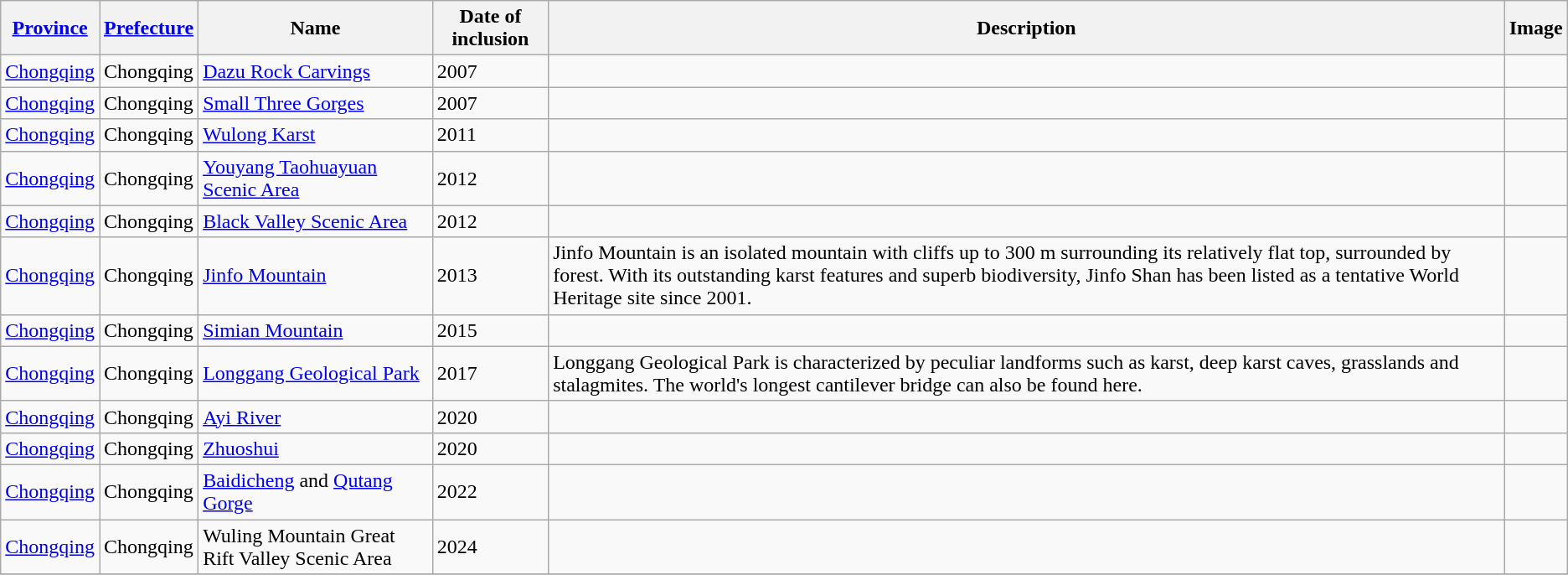<table class="wikitable sortable" style="text-align:left;">
<tr>
<th scope="col"><a href='#'>Province</a></th>
<th scope="col"><a href='#'>Prefecture</a></th>
<th scope="col">Name</th>
<th scope="col">Date of inclusion</th>
<th scope="col">Description</th>
<th scope="col">Image</th>
</tr>
<tr>
<td><a href='#'>Chongqing</a></td>
<td>Chongqing</td>
<td><a href='#'>Dazu Rock Carvings</a></td>
<td>2007</td>
<td></td>
<td></td>
</tr>
<tr>
<td><a href='#'>Chongqing</a></td>
<td>Chongqing</td>
<td><a href='#'>Small Three Gorges</a></td>
<td>2007</td>
<td></td>
<td></td>
</tr>
<tr>
<td><a href='#'>Chongqing</a></td>
<td>Chongqing</td>
<td><a href='#'>Wulong Karst</a></td>
<td>2011</td>
<td></td>
<td></td>
</tr>
<tr>
<td><a href='#'>Chongqing</a></td>
<td>Chongqing</td>
<td><a href='#'>Youyang Taohuayuan Scenic Area</a></td>
<td>2012</td>
<td></td>
<td></td>
</tr>
<tr>
<td><a href='#'>Chongqing</a></td>
<td>Chongqing</td>
<td><a href='#'>Black Valley Scenic Area</a></td>
<td>2012</td>
<td></td>
<td></td>
</tr>
<tr>
<td><a href='#'>Chongqing</a></td>
<td>Chongqing</td>
<td><a href='#'>Jinfo Mountain</a></td>
<td>2013</td>
<td>Jinfo Mountain is an isolated mountain with cliffs up to 300 m surrounding its relatively flat top, surrounded by forest. With its outstanding karst features and superb biodiversity, Jinfo Shan has been listed as a tentative World Heritage site since 2001.</td>
<td></td>
</tr>
<tr>
<td><a href='#'>Chongqing</a></td>
<td>Chongqing</td>
<td><a href='#'>Simian Mountain</a></td>
<td>2015</td>
<td></td>
<td></td>
</tr>
<tr>
<td><a href='#'>Chongqing</a></td>
<td>Chongqing</td>
<td><a href='#'>Longgang Geological Park</a></td>
<td>2017</td>
<td>Longgang Geological Park is characterized by peculiar landforms such as karst, deep karst caves, grasslands and stalagmites. The world's longest cantilever bridge can also be found here.</td>
<td></td>
</tr>
<tr>
<td><a href='#'>Chongqing</a></td>
<td>Chongqing</td>
<td><a href='#'>Ayi River</a></td>
<td>2020</td>
<td></td>
<td></td>
</tr>
<tr>
<td><a href='#'>Chongqing</a></td>
<td>Chongqing</td>
<td><a href='#'>Zhuoshui</a></td>
<td>2020</td>
<td></td>
<td></td>
</tr>
<tr>
<td><a href='#'>Chongqing</a></td>
<td>Chongqing</td>
<td><a href='#'>Baidicheng</a> and <a href='#'>Qutang Gorge</a></td>
<td>2022</td>
<td></td>
<td></td>
</tr>
<tr>
<td><a href='#'>Chongqing</a></td>
<td>Chongqing</td>
<td>Wuling Mountain Great Rift Valley Scenic Area</td>
<td>2024</td>
<td></td>
<td></td>
</tr>
<tr>
</tr>
</table>
